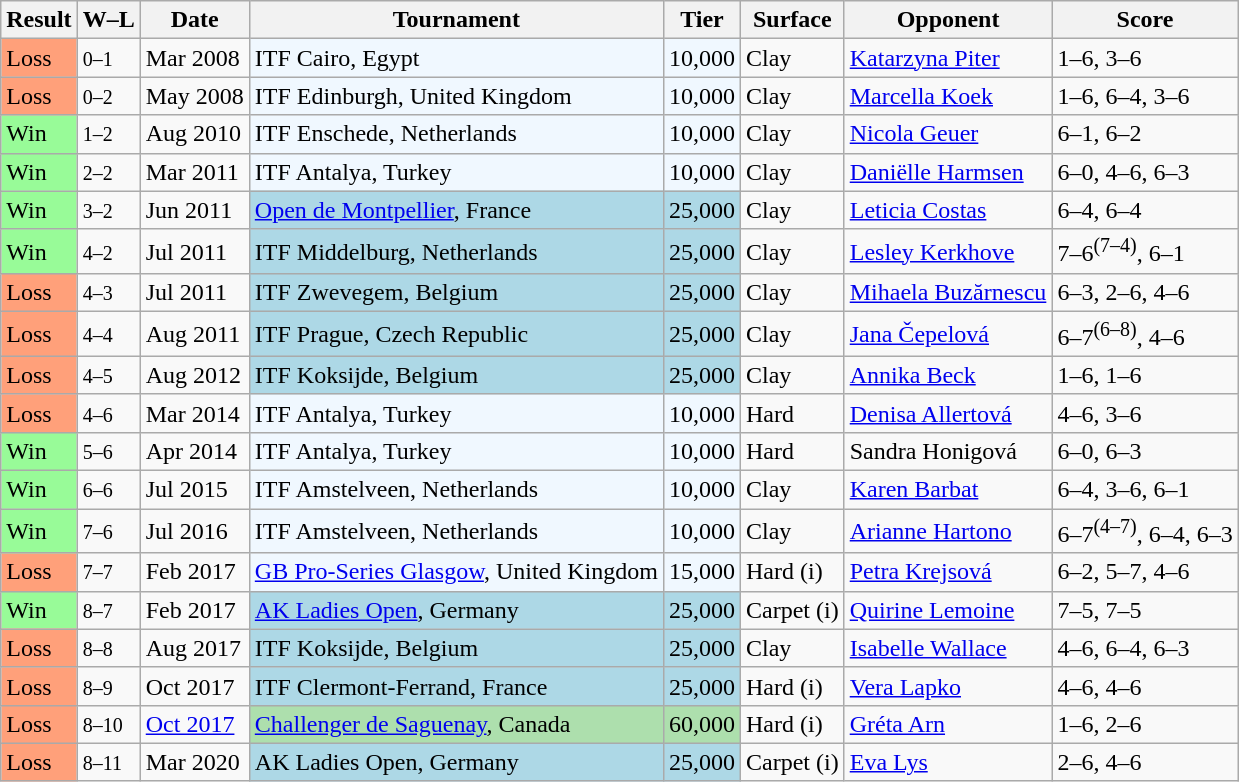<table class="sortable wikitable">
<tr>
<th>Result</th>
<th class="unsortable">W–L</th>
<th>Date</th>
<th>Tournament</th>
<th>Tier</th>
<th>Surface</th>
<th>Opponent</th>
<th class="unsortable">Score</th>
</tr>
<tr>
<td style="background:#ffa07a;">Loss</td>
<td><small>0–1</small></td>
<td>Mar 2008</td>
<td style="background:#f0f8ff;">ITF Cairo, Egypt</td>
<td style="background:#f0f8ff;">10,000</td>
<td>Clay</td>
<td> <a href='#'>Katarzyna Piter</a></td>
<td>1–6, 3–6</td>
</tr>
<tr>
<td style="background:#ffa07a;">Loss</td>
<td><small>0–2</small></td>
<td>May 2008</td>
<td style="background:#f0f8ff;">ITF Edinburgh, United Kingdom</td>
<td style="background:#f0f8ff;">10,000</td>
<td>Clay</td>
<td> <a href='#'>Marcella Koek</a></td>
<td>1–6, 6–4, 3–6</td>
</tr>
<tr>
<td style="background:#98fb98;">Win</td>
<td><small>1–2</small></td>
<td>Aug 2010</td>
<td style="background:#f0f8ff;">ITF Enschede, Netherlands</td>
<td style="background:#f0f8ff;">10,000</td>
<td>Clay</td>
<td> <a href='#'>Nicola Geuer</a></td>
<td>6–1, 6–2</td>
</tr>
<tr>
<td style="background:#98fb98;">Win</td>
<td><small>2–2</small></td>
<td>Mar 2011</td>
<td style="background:#f0f8ff;">ITF Antalya, Turkey</td>
<td style="background:#f0f8ff;">10,000</td>
<td>Clay</td>
<td> <a href='#'>Daniëlle Harmsen</a></td>
<td>6–0, 4–6, 6–3</td>
</tr>
<tr>
<td style="background:#98fb98;">Win</td>
<td><small>3–2</small></td>
<td>Jun 2011</td>
<td style="background:lightblue;"><a href='#'>Open de Montpellier</a>, France</td>
<td style="background:lightblue;">25,000</td>
<td>Clay</td>
<td> <a href='#'>Leticia Costas</a></td>
<td>6–4, 6–4</td>
</tr>
<tr>
<td style="background:#98fb98;">Win</td>
<td><small>4–2</small></td>
<td>Jul 2011</td>
<td style="background:lightblue;">ITF Middelburg, Netherlands</td>
<td style="background:lightblue;">25,000</td>
<td>Clay</td>
<td> <a href='#'>Lesley Kerkhove</a></td>
<td>7–6<sup>(7–4)</sup>, 6–1</td>
</tr>
<tr>
<td style="background:#ffa07a;">Loss</td>
<td><small>4–3</small></td>
<td>Jul 2011</td>
<td style="background:lightblue;">ITF Zwevegem, Belgium</td>
<td style="background:lightblue;">25,000</td>
<td>Clay</td>
<td> <a href='#'>Mihaela Buzărnescu</a></td>
<td>6–3, 2–6, 4–6</td>
</tr>
<tr>
<td style="background:#ffa07a;">Loss</td>
<td><small>4–4</small></td>
<td>Aug 2011</td>
<td style="background:lightblue;">ITF Prague, Czech Republic</td>
<td style="background:lightblue;">25,000</td>
<td>Clay</td>
<td> <a href='#'>Jana Čepelová</a></td>
<td>6–7<sup>(6–8)</sup>, 4–6</td>
</tr>
<tr>
<td style="background:#ffa07a;">Loss</td>
<td><small>4–5</small></td>
<td>Aug 2012</td>
<td style="background:lightblue;">ITF Koksijde, Belgium</td>
<td style="background:lightblue;">25,000</td>
<td>Clay</td>
<td> <a href='#'>Annika Beck</a></td>
<td>1–6, 1–6</td>
</tr>
<tr>
<td style="background:#ffa07a;">Loss</td>
<td><small>4–6</small></td>
<td>Mar 2014</td>
<td style="background:#f0f8ff;">ITF Antalya, Turkey</td>
<td style="background:#f0f8ff;">10,000</td>
<td>Hard</td>
<td> <a href='#'>Denisa Allertová</a></td>
<td>4–6, 3–6</td>
</tr>
<tr>
<td style="background:#98fb98;">Win</td>
<td><small>5–6</small></td>
<td>Apr 2014</td>
<td style="background:#f0f8ff;">ITF Antalya, Turkey</td>
<td style="background:#f0f8ff;">10,000</td>
<td>Hard</td>
<td> Sandra Honigová</td>
<td>6–0, 6–3</td>
</tr>
<tr>
<td style="background:#98fb98;">Win</td>
<td><small>6–6</small></td>
<td>Jul 2015</td>
<td style="background:#f0f8ff;">ITF Amstelveen, Netherlands</td>
<td style="background:#f0f8ff;">10,000</td>
<td>Clay</td>
<td> <a href='#'>Karen Barbat</a></td>
<td>6–4, 3–6, 6–1</td>
</tr>
<tr>
<td style="background:#98fb98;">Win</td>
<td><small>7–6</small></td>
<td>Jul 2016</td>
<td style="background:#f0f8ff;">ITF Amstelveen, Netherlands</td>
<td style="background:#f0f8ff;">10,000</td>
<td>Clay</td>
<td> <a href='#'>Arianne Hartono</a></td>
<td>6–7<sup>(4–7)</sup>, 6–4, 6–3</td>
</tr>
<tr>
<td style="background:#ffa07a;">Loss</td>
<td><small>7–7</small></td>
<td>Feb 2017</td>
<td style="background:#f0f8ff;"><a href='#'>GB Pro-Series Glasgow</a>, United Kingdom</td>
<td style="background:#f0f8ff;">15,000</td>
<td>Hard (i)</td>
<td> <a href='#'>Petra Krejsová</a></td>
<td>6–2, 5–7, 4–6</td>
</tr>
<tr>
<td style="background:#98fb98;">Win</td>
<td><small>8–7</small></td>
<td>Feb 2017</td>
<td style="background:lightblue;"><a href='#'>AK Ladies Open</a>, Germany</td>
<td style="background:lightblue;">25,000</td>
<td>Carpet (i)</td>
<td> <a href='#'>Quirine Lemoine</a></td>
<td>7–5, 7–5</td>
</tr>
<tr>
<td style="background:#ffa07a;">Loss</td>
<td><small>8–8</small></td>
<td>Aug 2017</td>
<td style="background:lightblue;">ITF Koksijde, Belgium</td>
<td style="background:lightblue;">25,000</td>
<td>Clay</td>
<td> <a href='#'>Isabelle Wallace</a></td>
<td>4–6, 6–4, 6–3</td>
</tr>
<tr>
<td style="background:#ffa07a;">Loss</td>
<td><small>8–9</small></td>
<td>Oct 2017</td>
<td style="background:lightblue;">ITF Clermont-Ferrand, France</td>
<td style="background:lightblue;">25,000</td>
<td>Hard (i)</td>
<td> <a href='#'>Vera Lapko</a></td>
<td>4–6, 4–6</td>
</tr>
<tr>
<td style="background:#ffa07a;">Loss</td>
<td><small>8–10</small></td>
<td><a href='#'>Oct 2017</a></td>
<td style="background:#addfad;"><a href='#'>Challenger de Saguenay</a>, Canada</td>
<td style="background:#addfad;">60,000</td>
<td>Hard (i)</td>
<td> <a href='#'>Gréta Arn</a></td>
<td>1–6, 2–6</td>
</tr>
<tr>
<td style="background:#ffa07a;">Loss</td>
<td><small>8–11</small></td>
<td>Mar 2020</td>
<td style="background:lightblue;">AK Ladies Open, Germany</td>
<td style="background:lightblue;">25,000</td>
<td>Carpet (i)</td>
<td> <a href='#'>Eva Lys</a></td>
<td>2–6, 4–6</td>
</tr>
</table>
